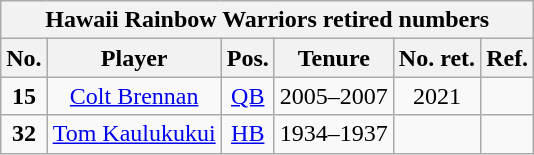<table class="wikitable" style="text-align:center">
<tr>
<th colspan=6 style =><strong>Hawaii Rainbow Warriors retired numbers</strong></th>
</tr>
<tr>
<th style = >No.</th>
<th style = >Player</th>
<th style = >Pos.</th>
<th style = >Tenure</th>
<th style = >No. ret.</th>
<th style = >Ref.</th>
</tr>
<tr>
<td><strong>15</strong></td>
<td><a href='#'>Colt Brennan</a></td>
<td><a href='#'>QB</a></td>
<td>2005–2007</td>
<td>2021</td>
<td></td>
</tr>
<tr>
<td><strong>32</strong></td>
<td><a href='#'>Tom Kaulukukui</a></td>
<td><a href='#'>HB</a></td>
<td>1934–1937</td>
<td></td>
<td></td>
</tr>
</table>
